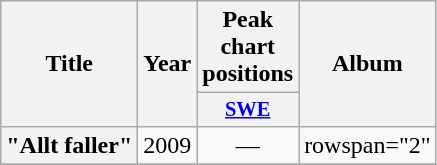<table class="wikitable plainrowheaders" style="text-align:center;">
<tr>
<th scope="col" rowspan="2">Title</th>
<th scope="col" rowspan="2">Year</th>
<th scope="col" colspan="1">Peak chart positions</th>
<th scope="col" rowspan="2">Album</th>
</tr>
<tr>
<th scope="col" style="width:3em;font-size:85%;"><a href='#'>SWE</a></th>
</tr>
<tr>
<th scope="row">"Allt faller"</th>
<td>2009</td>
<td>—</td>
<td>rowspan="2" </td>
</tr>
<tr>
</tr>
</table>
